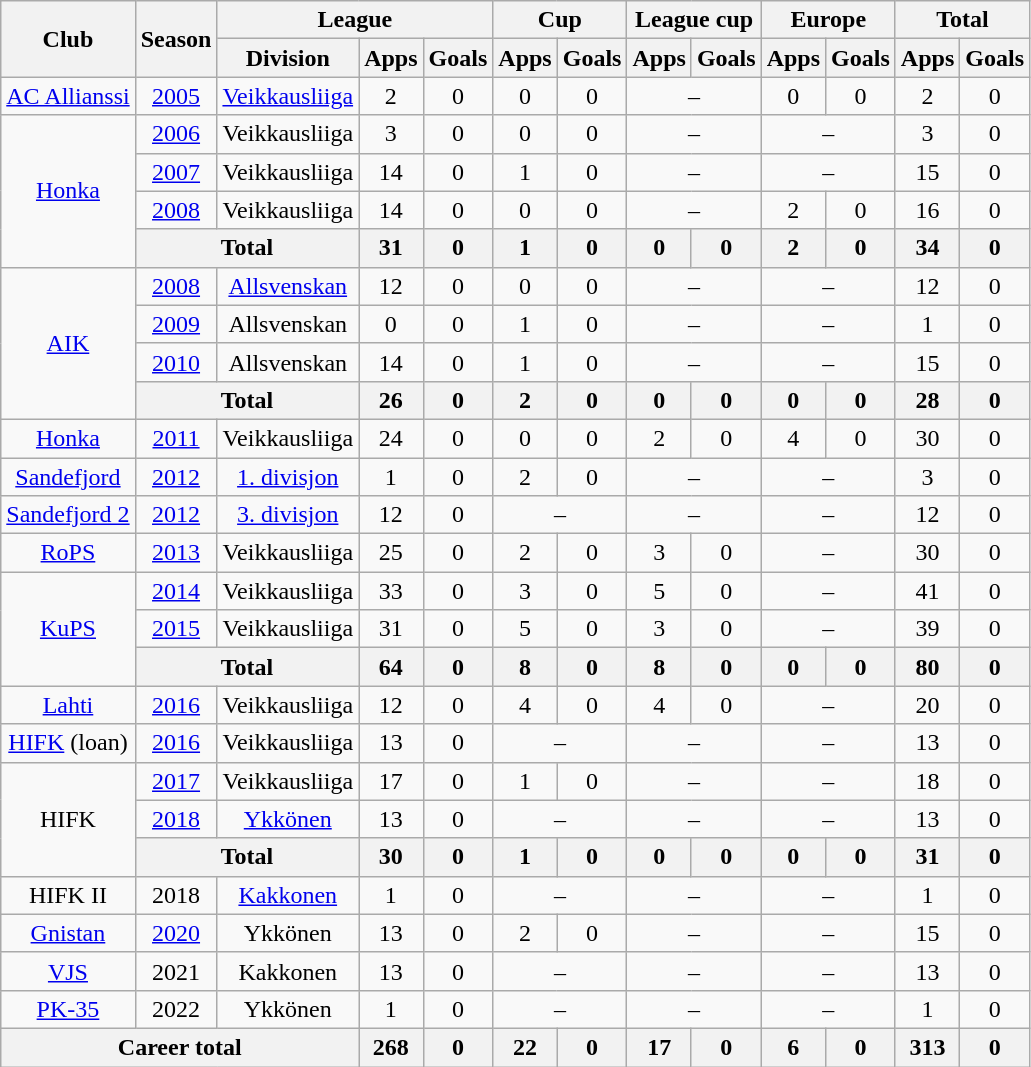<table class="wikitable" style="text-align:center">
<tr>
<th rowspan="2">Club</th>
<th rowspan="2">Season</th>
<th colspan="3">League</th>
<th colspan="2">Cup</th>
<th colspan="2">League cup</th>
<th colspan="2">Europe</th>
<th colspan="2">Total</th>
</tr>
<tr>
<th>Division</th>
<th>Apps</th>
<th>Goals</th>
<th>Apps</th>
<th>Goals</th>
<th>Apps</th>
<th>Goals</th>
<th>Apps</th>
<th>Goals</th>
<th>Apps</th>
<th>Goals</th>
</tr>
<tr>
<td><a href='#'>AC Allianssi</a></td>
<td><a href='#'>2005</a></td>
<td><a href='#'>Veikkausliiga</a></td>
<td>2</td>
<td>0</td>
<td>0</td>
<td>0</td>
<td colspan=2>–</td>
<td>0</td>
<td>0</td>
<td>2</td>
<td>0</td>
</tr>
<tr>
<td rowspan=4><a href='#'>Honka</a></td>
<td><a href='#'>2006</a></td>
<td>Veikkausliiga</td>
<td>3</td>
<td>0</td>
<td>0</td>
<td>0</td>
<td colspan=2>–</td>
<td colspan=2>–</td>
<td>3</td>
<td>0</td>
</tr>
<tr>
<td><a href='#'>2007</a></td>
<td>Veikkausliiga</td>
<td>14</td>
<td>0</td>
<td>1</td>
<td>0</td>
<td colspan=2>–</td>
<td colspan=2>–</td>
<td>15</td>
<td>0</td>
</tr>
<tr>
<td><a href='#'>2008</a></td>
<td>Veikkausliiga</td>
<td>14</td>
<td>0</td>
<td>0</td>
<td>0</td>
<td colspan=2>–</td>
<td>2</td>
<td>0</td>
<td>16</td>
<td>0</td>
</tr>
<tr>
<th colspan=2>Total</th>
<th>31</th>
<th>0</th>
<th>1</th>
<th>0</th>
<th>0</th>
<th>0</th>
<th>2</th>
<th>0</th>
<th>34</th>
<th>0</th>
</tr>
<tr>
<td rowspan=4><a href='#'>AIK</a></td>
<td><a href='#'>2008</a></td>
<td><a href='#'>Allsvenskan</a></td>
<td>12</td>
<td>0</td>
<td>0</td>
<td>0</td>
<td colspan=2>–</td>
<td colspan=2>–</td>
<td>12</td>
<td>0</td>
</tr>
<tr>
<td><a href='#'>2009</a></td>
<td>Allsvenskan</td>
<td>0</td>
<td>0</td>
<td>1</td>
<td>0</td>
<td colspan=2>–</td>
<td colspan=2>–</td>
<td>1</td>
<td>0</td>
</tr>
<tr>
<td><a href='#'>2010</a></td>
<td>Allsvenskan</td>
<td>14</td>
<td>0</td>
<td>1</td>
<td>0</td>
<td colspan=2>–</td>
<td colspan=2>–</td>
<td>15</td>
<td>0</td>
</tr>
<tr>
<th colspan=2>Total</th>
<th>26</th>
<th>0</th>
<th>2</th>
<th>0</th>
<th>0</th>
<th>0</th>
<th>0</th>
<th>0</th>
<th>28</th>
<th>0</th>
</tr>
<tr>
<td><a href='#'>Honka</a></td>
<td><a href='#'>2011</a></td>
<td>Veikkausliiga</td>
<td>24</td>
<td>0</td>
<td>0</td>
<td>0</td>
<td>2</td>
<td>0</td>
<td>4</td>
<td>0</td>
<td>30</td>
<td>0</td>
</tr>
<tr>
<td><a href='#'>Sandefjord</a></td>
<td><a href='#'>2012</a></td>
<td><a href='#'>1. divisjon</a></td>
<td>1</td>
<td>0</td>
<td>2</td>
<td>0</td>
<td colspan=2>–</td>
<td colspan=2>–</td>
<td>3</td>
<td>0</td>
</tr>
<tr>
<td><a href='#'>Sandefjord 2</a></td>
<td><a href='#'>2012</a></td>
<td><a href='#'>3. divisjon</a></td>
<td>12</td>
<td>0</td>
<td colspan=2>–</td>
<td colspan=2>–</td>
<td colspan=2>–</td>
<td>12</td>
<td>0</td>
</tr>
<tr>
<td><a href='#'>RoPS</a></td>
<td><a href='#'>2013</a></td>
<td>Veikkausliiga</td>
<td>25</td>
<td>0</td>
<td>2</td>
<td>0</td>
<td>3</td>
<td>0</td>
<td colspan=2>–</td>
<td>30</td>
<td>0</td>
</tr>
<tr>
<td rowspan=3><a href='#'>KuPS</a></td>
<td><a href='#'>2014</a></td>
<td>Veikkausliiga</td>
<td>33</td>
<td>0</td>
<td>3</td>
<td>0</td>
<td>5</td>
<td>0</td>
<td colspan=2>–</td>
<td>41</td>
<td>0</td>
</tr>
<tr>
<td><a href='#'>2015</a></td>
<td>Veikkausliiga</td>
<td>31</td>
<td>0</td>
<td>5</td>
<td>0</td>
<td>3</td>
<td>0</td>
<td colspan=2>–</td>
<td>39</td>
<td>0</td>
</tr>
<tr>
<th colspan=2>Total</th>
<th>64</th>
<th>0</th>
<th>8</th>
<th>0</th>
<th>8</th>
<th>0</th>
<th>0</th>
<th>0</th>
<th>80</th>
<th>0</th>
</tr>
<tr>
<td><a href='#'>Lahti</a></td>
<td><a href='#'>2016</a></td>
<td>Veikkausliiga</td>
<td>12</td>
<td>0</td>
<td>4</td>
<td>0</td>
<td>4</td>
<td>0</td>
<td colspan=2>–</td>
<td>20</td>
<td>0</td>
</tr>
<tr>
<td><a href='#'>HIFK</a> (loan)</td>
<td><a href='#'>2016</a></td>
<td>Veikkausliiga</td>
<td>13</td>
<td>0</td>
<td colspan=2>–</td>
<td colspan=2>–</td>
<td colspan=2>–</td>
<td>13</td>
<td>0</td>
</tr>
<tr>
<td rowspan=3>HIFK</td>
<td><a href='#'>2017</a></td>
<td>Veikkausliiga</td>
<td>17</td>
<td>0</td>
<td>1</td>
<td>0</td>
<td colspan=2>–</td>
<td colspan=2>–</td>
<td>18</td>
<td>0</td>
</tr>
<tr>
<td><a href='#'>2018</a></td>
<td><a href='#'>Ykkönen</a></td>
<td>13</td>
<td>0</td>
<td colspan=2>–</td>
<td colspan=2>–</td>
<td colspan=2>–</td>
<td>13</td>
<td>0</td>
</tr>
<tr>
<th colspan=2>Total</th>
<th>30</th>
<th>0</th>
<th>1</th>
<th>0</th>
<th>0</th>
<th>0</th>
<th>0</th>
<th>0</th>
<th>31</th>
<th>0</th>
</tr>
<tr>
<td>HIFK II</td>
<td>2018</td>
<td><a href='#'>Kakkonen</a></td>
<td>1</td>
<td>0</td>
<td colspan=2>–</td>
<td colspan=2>–</td>
<td colspan=2>–</td>
<td>1</td>
<td>0</td>
</tr>
<tr>
<td><a href='#'>Gnistan</a></td>
<td><a href='#'>2020</a></td>
<td>Ykkönen</td>
<td>13</td>
<td>0</td>
<td>2</td>
<td>0</td>
<td colspan=2>–</td>
<td colspan=2>–</td>
<td>15</td>
<td>0</td>
</tr>
<tr>
<td><a href='#'>VJS</a></td>
<td>2021</td>
<td>Kakkonen</td>
<td>13</td>
<td>0</td>
<td colspan=2>–</td>
<td colspan=2>–</td>
<td colspan=2>–</td>
<td>13</td>
<td>0</td>
</tr>
<tr>
<td><a href='#'>PK-35</a></td>
<td>2022</td>
<td>Ykkönen</td>
<td>1</td>
<td>0</td>
<td colspan=2>–</td>
<td colspan=2>–</td>
<td colspan=2>–</td>
<td>1</td>
<td>0</td>
</tr>
<tr>
<th colspan="3">Career total</th>
<th>268</th>
<th>0</th>
<th>22</th>
<th>0</th>
<th>17</th>
<th>0</th>
<th>6</th>
<th>0</th>
<th>313</th>
<th>0</th>
</tr>
</table>
